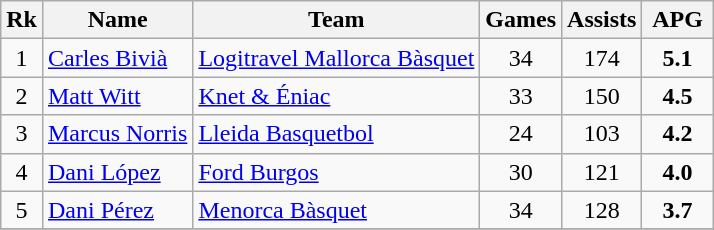<table class="wikitable" style="text-align: center;">
<tr>
<th>Rk</th>
<th>Name</th>
<th>Team</th>
<th>Games</th>
<th>Assists</th>
<th width=40>APG</th>
</tr>
<tr>
<td>1</td>
<td align="left"> <a href='#'>Carles Bivià</a></td>
<td align="left"><a href='#'>Logitravel Mallorca Bàsquet</a></td>
<td>34</td>
<td>174</td>
<td><strong>5.1</strong></td>
</tr>
<tr>
<td>2</td>
<td align="left"> <a href='#'>Matt Witt</a></td>
<td align="left"><a href='#'>Knet & Éniac</a></td>
<td>33</td>
<td>150</td>
<td><strong>4.5</strong></td>
</tr>
<tr>
<td>3</td>
<td align="left"> <a href='#'>Marcus Norris</a></td>
<td align="left"><a href='#'>Lleida Basquetbol</a></td>
<td>24</td>
<td>103</td>
<td><strong>4.2</strong></td>
</tr>
<tr>
<td>4</td>
<td align="left"> <a href='#'>Dani López</a></td>
<td align="left"><a href='#'>Ford Burgos</a></td>
<td>30</td>
<td>121</td>
<td><strong>4.0</strong></td>
</tr>
<tr>
<td>5</td>
<td align="left"> <a href='#'>Dani Pérez</a></td>
<td align="left"><a href='#'>Menorca Bàsquet</a></td>
<td>34</td>
<td>128</td>
<td><strong>3.7</strong></td>
</tr>
<tr>
</tr>
</table>
